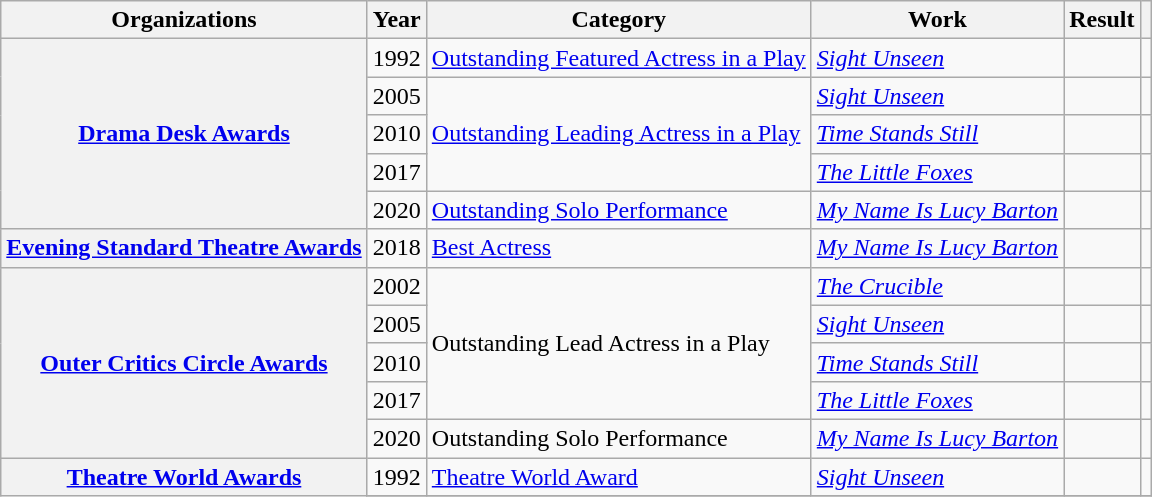<table class= "wikitable plainrowheaders sortable">
<tr>
<th>Organizations</th>
<th scope="col">Year</th>
<th scope="col">Category</th>
<th scope="col">Work</th>
<th scope="col">Result</th>
<th scope="col" class="unsortable"></th>
</tr>
<tr>
<th scope="row" rowspan="5"><a href='#'>Drama Desk Awards</a></th>
<td>1992</td>
<td><a href='#'>Outstanding Featured Actress in a Play</a></td>
<td><em><a href='#'>Sight Unseen</a></em></td>
<td></td>
<td></td>
</tr>
<tr>
<td>2005</td>
<td rowspan=3><a href='#'>Outstanding Leading Actress in a Play</a></td>
<td><em><a href='#'>Sight Unseen</a></em></td>
<td></td>
<td></td>
</tr>
<tr>
<td>2010</td>
<td><em><a href='#'>Time Stands Still</a></em></td>
<td></td>
<td></td>
</tr>
<tr>
<td>2017</td>
<td><em><a href='#'>The Little Foxes</a></em></td>
<td></td>
<td></td>
</tr>
<tr>
<td>2020</td>
<td><a href='#'>Outstanding Solo Performance</a></td>
<td><em><a href='#'>My Name Is Lucy Barton</a></em></td>
<td></td>
<td></td>
</tr>
<tr>
<th scope="row" rowspan="1"><a href='#'>Evening Standard Theatre Awards</a></th>
<td>2018</td>
<td><a href='#'>Best Actress</a></td>
<td><em><a href='#'>My Name Is Lucy Barton</a></em></td>
<td></td>
<td></td>
</tr>
<tr>
<th scope="row" rowspan="5"><a href='#'>Outer Critics Circle Awards</a></th>
<td>2002</td>
<td rowspan=4>Outstanding Lead Actress in a Play</td>
<td><em><a href='#'>The Crucible</a></em></td>
<td></td>
<td></td>
</tr>
<tr>
<td>2005</td>
<td><em><a href='#'>Sight Unseen</a></em></td>
<td></td>
<td></td>
</tr>
<tr>
<td>2010</td>
<td><em><a href='#'>Time Stands Still</a></em></td>
<td></td>
<td></td>
</tr>
<tr>
<td>2017</td>
<td><em><a href='#'>The Little Foxes</a></em></td>
<td></td>
<td></td>
</tr>
<tr>
<td>2020</td>
<td rowspan=1>Outstanding Solo Performance</td>
<td><em><a href='#'>My Name Is Lucy Barton</a></em></td>
<td></td>
<td></td>
</tr>
<tr>
<th scope="row" rowspan="5"><a href='#'>Theatre World Awards</a></th>
<td>1992</td>
<td><a href='#'>Theatre World Award</a></td>
<td><em><a href='#'>Sight Unseen</a></em></td>
<td></td>
<td></td>
</tr>
<tr>
</tr>
</table>
